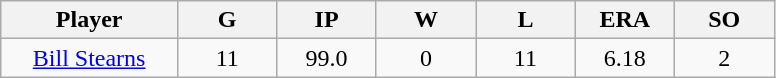<table class="wikitable sortable">
<tr>
<th bgcolor="#DDDDFF" width="16%">Player</th>
<th bgcolor="#DDDDFF" width="9%">G</th>
<th bgcolor="#DDDDFF" width="9%">IP</th>
<th bgcolor="#DDDDFF" width="9%">W</th>
<th bgcolor="#DDDDFF" width="9%">L</th>
<th bgcolor="#DDDDFF" width="9%">ERA</th>
<th bgcolor="#DDDDFF" width="9%">SO</th>
</tr>
<tr align=center>
<td><a href='#'>Bill Stearns</a></td>
<td>11</td>
<td>99.0</td>
<td>0</td>
<td>11</td>
<td>6.18</td>
<td>2</td>
</tr>
</table>
